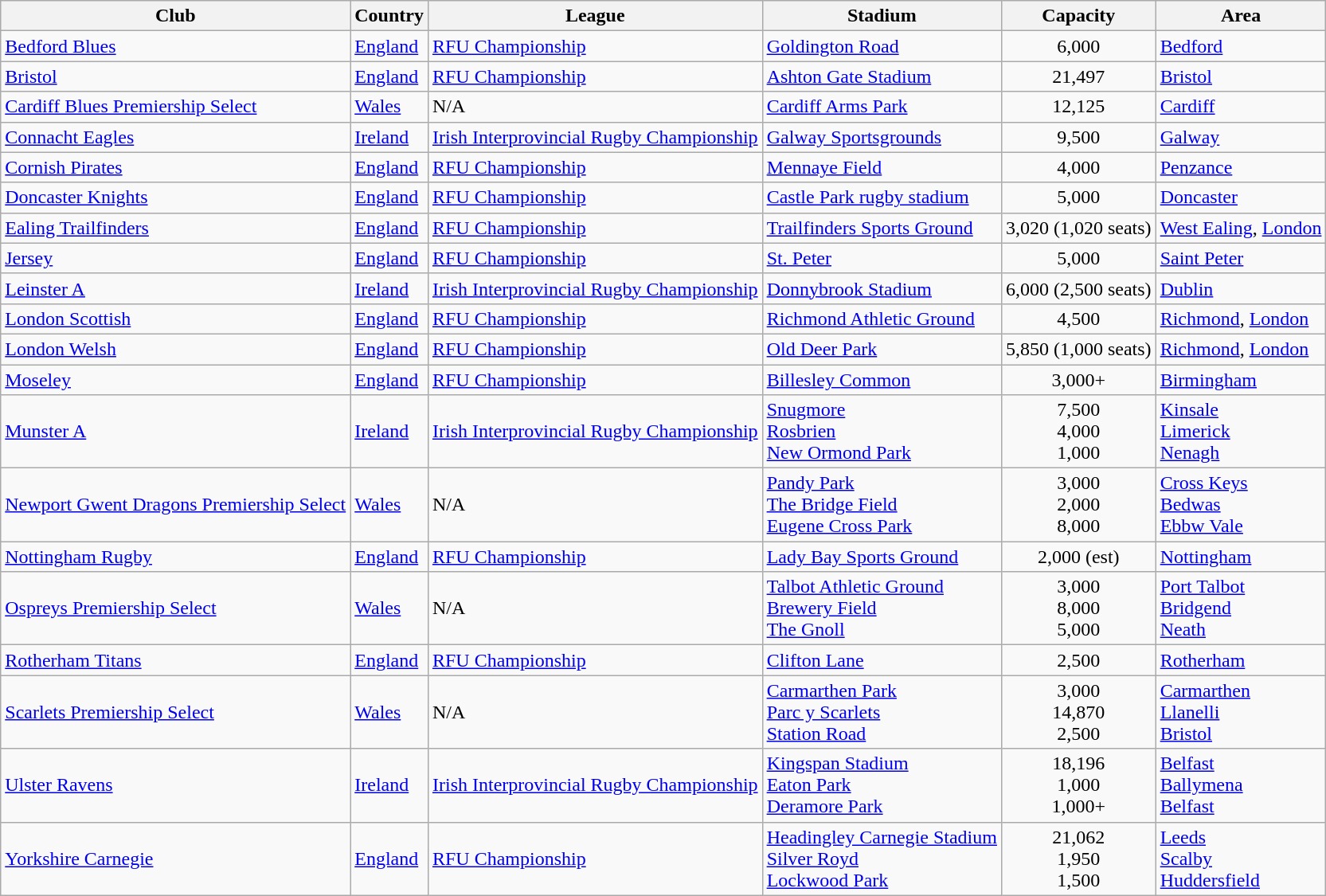<table class="wikitable sortable">
<tr>
<th>Club</th>
<th>Country</th>
<th>League</th>
<th>Stadium</th>
<th>Capacity</th>
<th>Area</th>
</tr>
<tr>
<td><a href='#'>Bedford Blues</a></td>
<td> <a href='#'>England</a></td>
<td><a href='#'>RFU Championship</a></td>
<td><a href='#'>Goldington Road</a></td>
<td align=center>6,000</td>
<td><a href='#'>Bedford</a></td>
</tr>
<tr>
<td><a href='#'>Bristol</a></td>
<td> <a href='#'>England</a></td>
<td><a href='#'>RFU Championship</a></td>
<td><a href='#'>Ashton Gate Stadium</a></td>
<td align=center>21,497</td>
<td><a href='#'>Bristol</a></td>
</tr>
<tr>
<td><a href='#'>Cardiff Blues Premiership Select</a></td>
<td> <a href='#'>Wales</a></td>
<td>N/A</td>
<td><a href='#'>Cardiff Arms Park</a></td>
<td align=center>12,125</td>
<td><a href='#'>Cardiff</a></td>
</tr>
<tr>
<td><a href='#'>Connacht Eagles</a></td>
<td> <a href='#'>Ireland</a></td>
<td><a href='#'>Irish Interprovincial Rugby Championship</a></td>
<td><a href='#'>Galway Sportsgrounds</a></td>
<td align=center>9,500</td>
<td><a href='#'>Galway</a></td>
</tr>
<tr>
<td><a href='#'>Cornish Pirates</a></td>
<td> <a href='#'>England</a></td>
<td><a href='#'>RFU Championship</a></td>
<td><a href='#'>Mennaye Field</a></td>
<td align=center>4,000</td>
<td><a href='#'>Penzance</a></td>
</tr>
<tr>
<td><a href='#'>Doncaster Knights</a></td>
<td> <a href='#'>England</a></td>
<td><a href='#'>RFU Championship</a></td>
<td><a href='#'>Castle Park rugby stadium</a></td>
<td align=center>5,000</td>
<td><a href='#'>Doncaster</a></td>
</tr>
<tr>
<td><a href='#'>Ealing Trailfinders</a></td>
<td> <a href='#'>England</a></td>
<td><a href='#'>RFU Championship</a></td>
<td><a href='#'>Trailfinders Sports Ground</a></td>
<td align=center>3,020 (1,020 seats)</td>
<td><a href='#'>West Ealing</a>, <a href='#'>London</a></td>
</tr>
<tr>
<td><a href='#'>Jersey</a></td>
<td> <a href='#'>England</a> </td>
<td><a href='#'>RFU Championship</a></td>
<td><a href='#'>St. Peter</a></td>
<td align=center>5,000</td>
<td><a href='#'>Saint Peter</a></td>
</tr>
<tr>
<td><a href='#'>Leinster A</a></td>
<td> <a href='#'>Ireland</a></td>
<td><a href='#'>Irish Interprovincial Rugby Championship</a></td>
<td><a href='#'>Donnybrook Stadium</a></td>
<td align=center>6,000 (2,500 seats)</td>
<td><a href='#'>Dublin</a></td>
</tr>
<tr>
<td><a href='#'>London Scottish</a></td>
<td> <a href='#'>England</a></td>
<td><a href='#'>RFU Championship</a></td>
<td><a href='#'>Richmond Athletic Ground</a></td>
<td align=center>4,500</td>
<td><a href='#'>Richmond</a>, <a href='#'>London</a></td>
</tr>
<tr>
<td><a href='#'>London Welsh</a></td>
<td> <a href='#'>England</a></td>
<td><a href='#'>RFU Championship</a></td>
<td><a href='#'>Old Deer Park</a></td>
<td align=center>5,850 (1,000 seats)</td>
<td><a href='#'>Richmond</a>, <a href='#'>London</a></td>
</tr>
<tr>
<td><a href='#'>Moseley</a></td>
<td> <a href='#'>England</a></td>
<td><a href='#'>RFU Championship</a></td>
<td><a href='#'>Billesley Common</a></td>
<td align=center>3,000+</td>
<td><a href='#'>Birmingham</a></td>
</tr>
<tr>
<td><a href='#'>Munster A</a></td>
<td> <a href='#'>Ireland</a></td>
<td><a href='#'>Irish Interprovincial Rugby Championship</a></td>
<td><a href='#'>Snugmore</a><br><a href='#'>Rosbrien</a><br><a href='#'>New Ormond Park</a></td>
<td align=center>7,500<br>4,000<br>1,000</td>
<td><a href='#'>Kinsale</a><br><a href='#'>Limerick</a><br><a href='#'>Nenagh</a></td>
</tr>
<tr>
<td><a href='#'>Newport Gwent Dragons Premiership Select</a></td>
<td> <a href='#'>Wales</a></td>
<td>N/A</td>
<td><a href='#'>Pandy Park</a><br><a href='#'>The Bridge Field</a><br><a href='#'>Eugene Cross Park</a></td>
<td align=center>3,000<br>2,000<br>8,000</td>
<td><a href='#'>Cross Keys</a><br><a href='#'>Bedwas</a><br><a href='#'>Ebbw Vale</a></td>
</tr>
<tr>
<td><a href='#'>Nottingham Rugby</a></td>
<td> <a href='#'>England</a></td>
<td><a href='#'>RFU Championship</a></td>
<td><a href='#'>Lady Bay Sports Ground</a></td>
<td align=center>2,000 (est)</td>
<td><a href='#'>Nottingham</a></td>
</tr>
<tr>
<td><a href='#'>Ospreys Premiership Select</a></td>
<td> <a href='#'>Wales</a></td>
<td>N/A</td>
<td><a href='#'>Talbot Athletic Ground</a><br><a href='#'>Brewery Field</a><br><a href='#'>The Gnoll</a></td>
<td align=center>3,000<br>8,000<br>5,000</td>
<td><a href='#'>Port Talbot</a><br><a href='#'>Bridgend</a><br><a href='#'>Neath</a></td>
</tr>
<tr>
<td><a href='#'>Rotherham Titans</a></td>
<td> <a href='#'>England</a></td>
<td><a href='#'>RFU Championship</a></td>
<td><a href='#'>Clifton Lane</a></td>
<td align=center>2,500</td>
<td><a href='#'>Rotherham</a></td>
</tr>
<tr>
<td><a href='#'>Scarlets Premiership Select</a></td>
<td> <a href='#'>Wales</a></td>
<td>N/A</td>
<td><a href='#'>Carmarthen Park</a><br><a href='#'>Parc y Scarlets</a><br><a href='#'>Station Road</a></td>
<td align=center>3,000<br>14,870<br>2,500</td>
<td><a href='#'>Carmarthen</a><br><a href='#'>Llanelli</a><br><a href='#'>Bristol</a></td>
</tr>
<tr>
<td><a href='#'>Ulster Ravens</a></td>
<td> <a href='#'>Ireland</a></td>
<td><a href='#'>Irish Interprovincial Rugby Championship</a></td>
<td><a href='#'>Kingspan Stadium</a><br><a href='#'>Eaton Park</a><br><a href='#'>Deramore Park</a></td>
<td align=center>18,196<br>1,000<br>1,000+</td>
<td><a href='#'>Belfast</a><br><a href='#'>Ballymena</a><br><a href='#'>Belfast</a></td>
</tr>
<tr>
<td><a href='#'>Yorkshire Carnegie</a></td>
<td> <a href='#'>England</a></td>
<td><a href='#'>RFU Championship</a></td>
<td><a href='#'>Headingley Carnegie Stadium</a><br><a href='#'>Silver Royd</a><br><a href='#'>Lockwood Park</a></td>
<td align=center>21,062<br>1,950<br>1,500</td>
<td><a href='#'>Leeds</a><br><a href='#'>Scalby</a><br><a href='#'>Huddersfield</a></td>
</tr>
</table>
